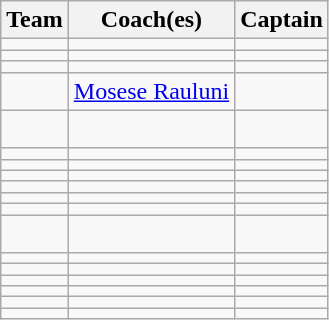<table class="wikitable sortable">
<tr>
<th>Team</th>
<th>Coach(es)</th>
<th>Captain</th>
</tr>
<tr>
<td></td>
<td> </td>
<td></td>
</tr>
<tr>
<td></td>
<td> </td>
<td></td>
</tr>
<tr>
<td></td>
<td> </td>
<td></td>
</tr>
<tr>
<td></td>
<td> <a href='#'>Mosese Rauluni</a></td>
<td></td>
</tr>
<tr>
<td></td>
<td> <br> </td>
<td></td>
</tr>
<tr>
<td></td>
<td> </td>
<td></td>
</tr>
<tr>
<td></td>
<td> </td>
<td></td>
</tr>
<tr>
<td></td>
<td> </td>
<td></td>
</tr>
<tr>
<td></td>
<td> </td>
<td></td>
</tr>
<tr>
<td></td>
<td> </td>
<td></td>
</tr>
<tr>
<td></td>
<td> </td>
<td></td>
</tr>
<tr>
<td></td>
<td> </td>
<td><br></td>
</tr>
<tr>
<td></td>
<td> </td>
<td></td>
</tr>
<tr>
<td></td>
<td> </td>
<td></td>
</tr>
<tr>
<td></td>
<td> </td>
<td></td>
</tr>
<tr>
<td></td>
<td> </td>
<td></td>
</tr>
<tr>
<td></td>
<td> </td>
<td></td>
</tr>
<tr>
<td></td>
<td> </td>
<td></td>
</tr>
</table>
